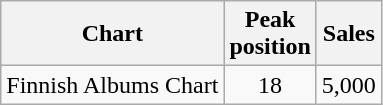<table class="wikitable">
<tr>
<th>Chart</th>
<th>Peak<br>position</th>
<th>Sales</th>
</tr>
<tr>
<td>Finnish Albums Chart</td>
<td style="text-align:center;">18</td>
<td>5,000</td>
</tr>
</table>
